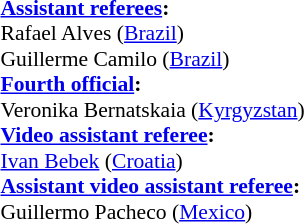<table width=50% style="font-size:90%">
<tr>
<td><br><strong><a href='#'>Assistant referees</a>:</strong>
<br>Rafael Alves (<a href='#'>Brazil</a>)
<br>Guillerme Camilo (<a href='#'>Brazil</a>)
<br><strong><a href='#'>Fourth official</a>:</strong>
<br>Veronika Bernatskaia (<a href='#'>Kyrgyzstan</a>)
<br><strong><a href='#'>Video assistant referee</a>:</strong>
<br><a href='#'>Ivan Bebek</a> (<a href='#'>Croatia</a>)
<br><strong><a href='#'>Assistant video assistant referee</a>:</strong>
<br>Guillermo Pacheco (<a href='#'>Mexico</a>)</td>
</tr>
</table>
